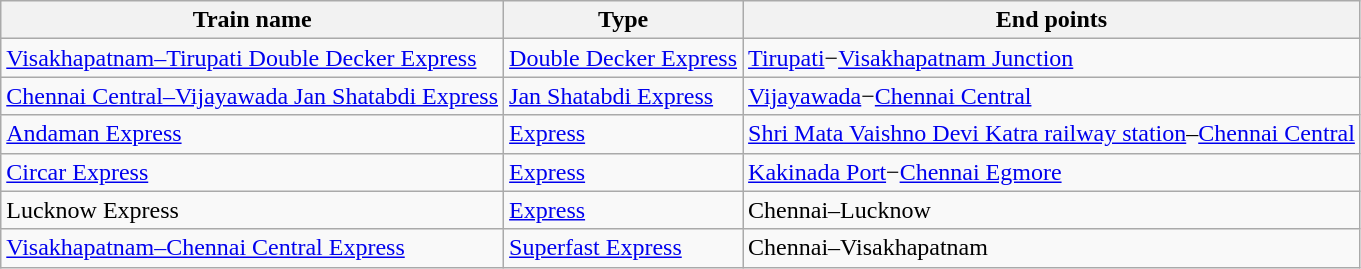<table class="wikitable">
<tr>
<th>Train name</th>
<th>Type</th>
<th>End points</th>
</tr>
<tr>
<td><a href='#'>Visakhapatnam–Tirupati Double Decker Express</a></td>
<td><a href='#'>Double Decker Express</a></td>
<td><a href='#'>Tirupati</a>−<a href='#'>Visakhapatnam Junction</a></td>
</tr>
<tr>
<td><a href='#'>Chennai Central–Vijayawada Jan Shatabdi Express</a></td>
<td><a href='#'>Jan Shatabdi Express</a></td>
<td><a href='#'>Vijayawada</a>−<a href='#'>Chennai Central</a></td>
</tr>
<tr>
<td><a href='#'>Andaman Express</a></td>
<td><a href='#'>Express</a></td>
<td><a href='#'>Shri Mata Vaishno Devi Katra railway station</a>–<a href='#'>Chennai Central</a></td>
</tr>
<tr>
<td><a href='#'>Circar Express</a></td>
<td><a href='#'>Express</a></td>
<td><a href='#'>Kakinada Port</a>−<a href='#'>Chennai Egmore</a></td>
</tr>
<tr>
<td>Lucknow Express</td>
<td><a href='#'>Express</a></td>
<td>Chennai–Lucknow</td>
</tr>
<tr>
<td><a href='#'>Visakhapatnam–Chennai Central Express</a></td>
<td><a href='#'>Superfast Express</a></td>
<td>Chennai–Visakhapatnam</td>
</tr>
</table>
